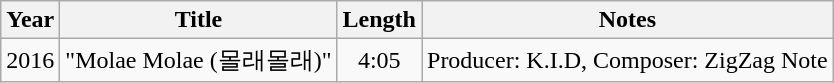<table class="wikitable">
<tr>
<th width=10>Year</th>
<th>Title</th>
<th>Length</th>
<th>Notes</th>
</tr>
<tr>
<td>2016</td>
<td>"Molae Molae (몰래몰래)"</td>
<td align="center">4:05</td>
<td>Producer: K.I.D, Composer: ZigZag Note</td>
</tr>
</table>
